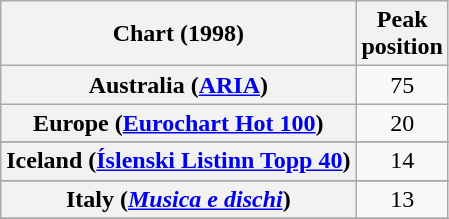<table class="wikitable sortable plainrowheaders" style="text-align:center">
<tr>
<th>Chart (1998)</th>
<th>Peak<br>position</th>
</tr>
<tr>
<th scope="row">Australia (<a href='#'>ARIA</a>)</th>
<td>75</td>
</tr>
<tr>
<th scope="row">Europe (<a href='#'>Eurochart Hot 100</a>)</th>
<td>20</td>
</tr>
<tr>
</tr>
<tr>
</tr>
<tr>
<th scope="row">Iceland (<a href='#'>Íslenski Listinn Topp 40</a>)</th>
<td>14</td>
</tr>
<tr>
</tr>
<tr>
<th scope="row">Italy (<em><a href='#'>Musica e dischi</a></em>)</th>
<td>13</td>
</tr>
<tr>
</tr>
<tr>
</tr>
<tr>
</tr>
<tr>
</tr>
<tr>
</tr>
<tr>
</tr>
<tr>
</tr>
<tr>
</tr>
</table>
